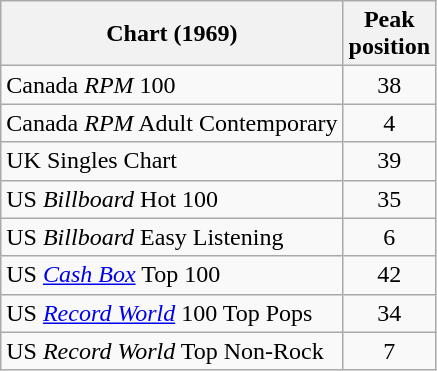<table class="wikitable sortable">
<tr>
<th align="left">Chart (1969)</th>
<th style="text-align:center;">Peak<br>position</th>
</tr>
<tr>
<td align="left">Canada <em>RPM</em> 100</td>
<td style="text-align:center;">38</td>
</tr>
<tr>
<td align="left">Canada <em>RPM</em> Adult Contemporary</td>
<td style="text-align:center;">4</td>
</tr>
<tr>
<td align="left">UK Singles Chart</td>
<td style="text-align:center;">39</td>
</tr>
<tr>
<td align="left">US <em>Billboard</em> Hot 100</td>
<td style="text-align:center;">35</td>
</tr>
<tr>
<td align="left">US <em>Billboard</em> Easy Listening</td>
<td style="text-align:center;">6</td>
</tr>
<tr>
<td align="left">US <em><a href='#'>Cash Box</a></em> Top 100</td>
<td style="text-align:center;">42</td>
</tr>
<tr>
<td align="left">US <em><a href='#'>Record World</a></em> 100 Top Pops</td>
<td style="text-align:center;">34</td>
</tr>
<tr>
<td align="left">US <em>Record World</em> Top Non-Rock</td>
<td style="text-align:center;">7</td>
</tr>
</table>
